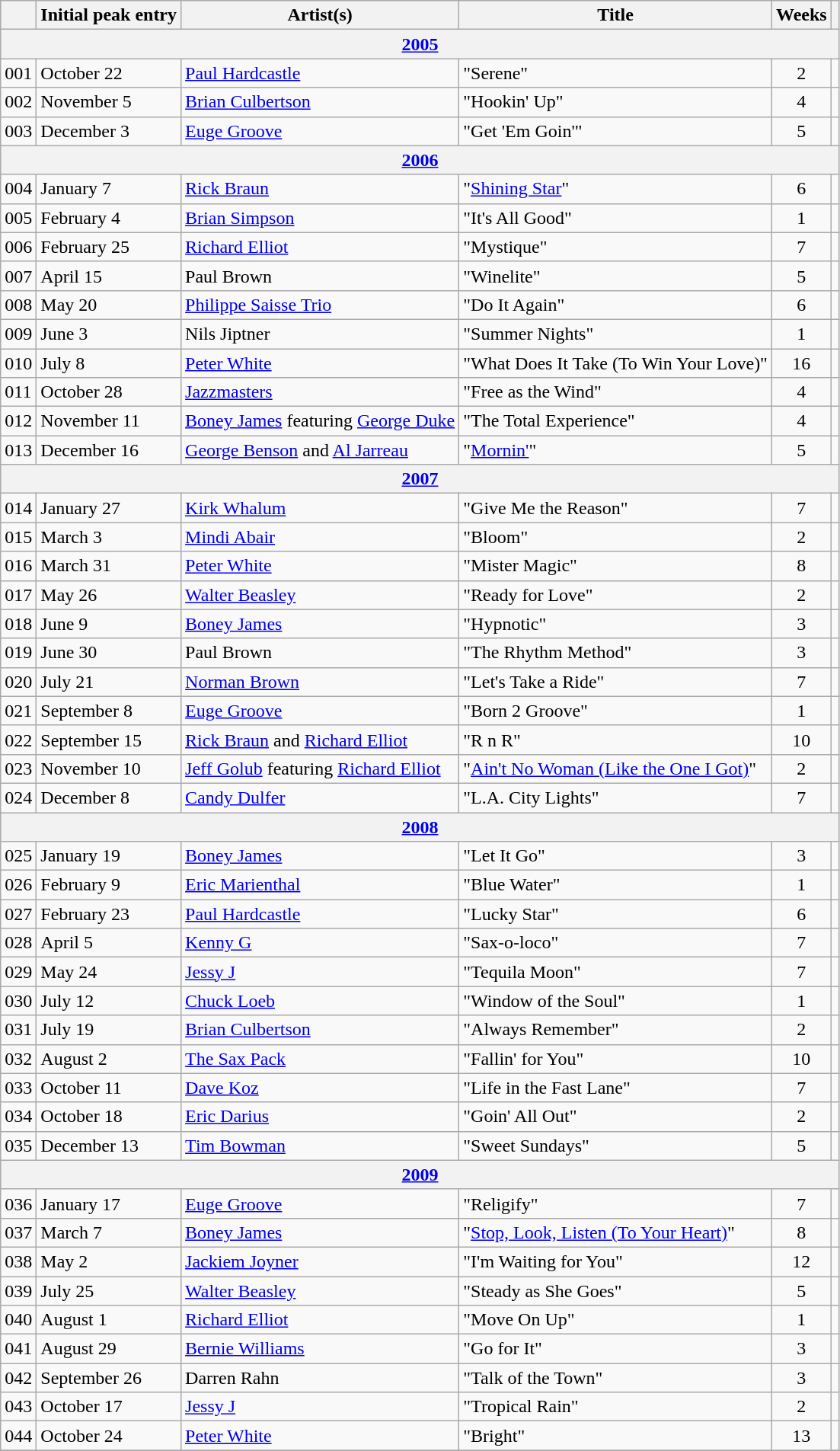<table class="wikitable">
<tr>
<th></th>
<th>Initial peak entry</th>
<th>Artist(s)</th>
<th>Title</th>
<th>Weeks</th>
<th></th>
</tr>
<tr>
<th colspan="6"><a href='#'>2005</a></th>
</tr>
<tr>
<td>001</td>
<td>October 22</td>
<td><a href='#'>Paul Hardcastle</a></td>
<td>"Serene"</td>
<td align="center">2</td>
<td align="center"></td>
</tr>
<tr>
<td>002</td>
<td>November 5</td>
<td><a href='#'>Brian Culbertson</a></td>
<td>"Hookin' Up"</td>
<td align="center">4</td>
<td align="center"></td>
</tr>
<tr>
<td>003</td>
<td>December 3</td>
<td><a href='#'>Euge Groove</a></td>
<td>"Get 'Em Goin'"</td>
<td align="center">5</td>
<td align="center"></td>
</tr>
<tr>
<th colspan="6"><a href='#'>2006</a></th>
</tr>
<tr>
<td>004</td>
<td>January 7</td>
<td><a href='#'>Rick Braun</a></td>
<td>"<a href='#'>Shining Star</a>"</td>
<td align="center">6</td>
<td align="center"></td>
</tr>
<tr>
<td>005</td>
<td>February 4</td>
<td><a href='#'>Brian Simpson</a></td>
<td>"It's All Good"</td>
<td align="center">1</td>
<td align="center"></td>
</tr>
<tr>
<td>006</td>
<td>February 25</td>
<td><a href='#'>Richard Elliot</a></td>
<td>"Mystique"</td>
<td align="center">7</td>
<td align="center"></td>
</tr>
<tr>
<td>007</td>
<td>April 15</td>
<td>Paul Brown</td>
<td>"Winelite"</td>
<td align="center">5</td>
<td align="center"></td>
</tr>
<tr>
<td>008</td>
<td>May 20</td>
<td><a href='#'>Philippe Saisse Trio</a></td>
<td>"Do It Again"</td>
<td align="center">6</td>
<td align="center"></td>
</tr>
<tr>
<td>009</td>
<td>June 3</td>
<td>Nils Jiptner</td>
<td>"Summer Nights"</td>
<td align="center">1</td>
<td align="center"></td>
</tr>
<tr>
<td>010</td>
<td>July 8</td>
<td><a href='#'>Peter White</a></td>
<td>"What Does It Take (To Win Your Love)"</td>
<td align="center">16</td>
<td align="center"></td>
</tr>
<tr>
<td>011</td>
<td>October 28</td>
<td><a href='#'>Jazzmasters</a></td>
<td>"Free as the Wind"</td>
<td align="center">4</td>
<td align="center"></td>
</tr>
<tr>
<td>012</td>
<td>November 11</td>
<td><a href='#'>Boney James</a> featuring <a href='#'>George Duke</a></td>
<td>"The Total Experience"</td>
<td align="center">4</td>
<td align="center"></td>
</tr>
<tr>
<td>013</td>
<td>December 16</td>
<td><a href='#'>George Benson</a> and <a href='#'>Al Jarreau</a></td>
<td>"<a href='#'>Mornin'</a>"</td>
<td align="center">5</td>
<td align="center"></td>
</tr>
<tr>
<th colspan="6"><a href='#'>2007</a></th>
</tr>
<tr>
<td>014</td>
<td>January 27</td>
<td><a href='#'>Kirk Whalum</a></td>
<td>"Give Me the Reason"</td>
<td align="center">7</td>
<td align="center"></td>
</tr>
<tr>
<td>015</td>
<td>March 3</td>
<td><a href='#'>Mindi Abair</a></td>
<td>"Bloom"</td>
<td align="center">2</td>
<td align="center"></td>
</tr>
<tr>
<td>016</td>
<td>March 31</td>
<td><a href='#'>Peter White</a></td>
<td>"Mister Magic"</td>
<td align="center">8</td>
<td align="center"></td>
</tr>
<tr>
<td>017</td>
<td>May 26</td>
<td><a href='#'>Walter Beasley</a></td>
<td>"Ready for Love"</td>
<td align="center">2</td>
<td align="center"></td>
</tr>
<tr>
<td>018</td>
<td>June 9</td>
<td><a href='#'>Boney James</a></td>
<td>"Hypnotic"</td>
<td align="center">3</td>
<td align="center"></td>
</tr>
<tr>
<td>019</td>
<td>June 30</td>
<td>Paul Brown</td>
<td>"The Rhythm Method"</td>
<td align="center">3</td>
<td align="center"></td>
</tr>
<tr>
<td>020</td>
<td>July 21</td>
<td><a href='#'>Norman Brown</a></td>
<td>"Let's Take a Ride"</td>
<td align="center">7</td>
<td align="center"></td>
</tr>
<tr>
<td>021</td>
<td>September 8</td>
<td><a href='#'>Euge Groove</a></td>
<td>"Born 2 Groove"</td>
<td align="center">1</td>
<td align="center"></td>
</tr>
<tr>
<td>022</td>
<td>September 15</td>
<td><a href='#'>Rick Braun</a> and <a href='#'>Richard Elliot</a></td>
<td>"R n R"</td>
<td align="center">10</td>
<td align="center"></td>
</tr>
<tr>
<td>023</td>
<td>November 10</td>
<td><a href='#'>Jeff Golub</a> featuring <a href='#'>Richard Elliot</a></td>
<td>"<a href='#'>Ain't No Woman (Like the One I Got)</a>"</td>
<td align="center">2</td>
<td align="center"></td>
</tr>
<tr>
<td>024</td>
<td>December 8</td>
<td><a href='#'>Candy Dulfer</a></td>
<td>"L.A. City Lights"</td>
<td align="center">7</td>
<td align="center"></td>
</tr>
<tr>
<th colspan="6"><a href='#'>2008</a></th>
</tr>
<tr>
<td>025</td>
<td>January 19</td>
<td><a href='#'>Boney James</a></td>
<td>"Let It Go"</td>
<td align="center">3</td>
<td align="center"></td>
</tr>
<tr>
<td>026</td>
<td>February 9</td>
<td><a href='#'>Eric Marienthal</a></td>
<td>"Blue Water"</td>
<td align="center">1</td>
<td align="center"></td>
</tr>
<tr>
<td>027</td>
<td>February 23</td>
<td><a href='#'>Paul Hardcastle</a></td>
<td>"Lucky Star"</td>
<td align="center">6</td>
<td align="center"></td>
</tr>
<tr>
<td>028</td>
<td>April 5</td>
<td><a href='#'>Kenny G</a></td>
<td>"Sax-o-loco"</td>
<td align="center">7</td>
<td align="center"></td>
</tr>
<tr>
<td>029</td>
<td>May 24</td>
<td><a href='#'>Jessy J</a></td>
<td>"Tequila Moon"</td>
<td align="center">7</td>
<td align="center"></td>
</tr>
<tr>
<td>030</td>
<td>July 12</td>
<td><a href='#'>Chuck Loeb</a></td>
<td>"Window of the Soul"</td>
<td align="center">1</td>
<td align="center"></td>
</tr>
<tr>
<td>031</td>
<td>July 19</td>
<td><a href='#'>Brian Culbertson</a></td>
<td>"Always Remember"</td>
<td align="center">2</td>
<td align="center"></td>
</tr>
<tr>
<td>032</td>
<td>August 2</td>
<td><a href='#'>The Sax Pack</a></td>
<td>"Fallin' for You"</td>
<td align="center">10</td>
<td align="center"></td>
</tr>
<tr>
<td>033</td>
<td>October 11</td>
<td><a href='#'>Dave Koz</a></td>
<td>"Life in the Fast Lane"</td>
<td align="center">7</td>
<td align="center"></td>
</tr>
<tr>
<td>034</td>
<td>October 18</td>
<td><a href='#'>Eric Darius</a></td>
<td>"Goin' All Out"</td>
<td align="center">2</td>
<td align="center"></td>
</tr>
<tr>
<td>035</td>
<td>December 13</td>
<td><a href='#'>Tim Bowman</a></td>
<td>"Sweet Sundays"</td>
<td align="center">5</td>
<td align="center"></td>
</tr>
<tr>
<th colspan="6"><a href='#'>2009</a></th>
</tr>
<tr>
<td>036</td>
<td>January 17</td>
<td><a href='#'>Euge Groove</a></td>
<td>"Religify"</td>
<td align="center">7</td>
<td align="center"></td>
</tr>
<tr>
<td>037</td>
<td>March 7</td>
<td><a href='#'>Boney James</a></td>
<td>"<a href='#'>Stop, Look, Listen (To Your Heart)</a>"</td>
<td align="center">8</td>
<td align="center"></td>
</tr>
<tr>
<td>038</td>
<td>May 2</td>
<td><a href='#'>Jackiem Joyner</a></td>
<td>"I'm Waiting for You"</td>
<td align="center">12</td>
<td align="center"></td>
</tr>
<tr>
<td>039</td>
<td>July 25</td>
<td><a href='#'>Walter Beasley</a></td>
<td>"Steady as She Goes"</td>
<td align="center">5</td>
<td align="center"></td>
</tr>
<tr>
<td>040</td>
<td>August 1</td>
<td><a href='#'>Richard Elliot</a></td>
<td>"Move On Up"</td>
<td align="center">1</td>
<td align="center"></td>
</tr>
<tr>
<td>041</td>
<td>August 29</td>
<td><a href='#'>Bernie Williams</a></td>
<td>"Go for It"</td>
<td align="center">3</td>
<td align="center"></td>
</tr>
<tr>
<td>042</td>
<td>September 26</td>
<td>Darren Rahn</td>
<td>"Talk of the Town"</td>
<td align="center">3</td>
<td align="center"></td>
</tr>
<tr>
<td>043</td>
<td>October 17</td>
<td><a href='#'>Jessy J</a></td>
<td>"Tropical Rain"</td>
<td align="center">2</td>
<td align="center"></td>
</tr>
<tr>
<td>044</td>
<td>October 24</td>
<td><a href='#'>Peter White</a></td>
<td>"Bright"</td>
<td align="center">13</td>
<td align="center"></td>
</tr>
<tr>
</tr>
</table>
